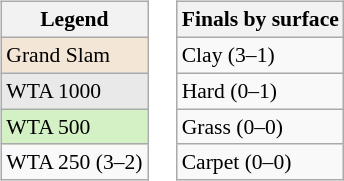<table>
<tr valign=top>
<td><br><table class="wikitable" style="font-size:90%;">
<tr>
<th>Legend</th>
</tr>
<tr>
<td style="background:#f3e6d7;">Grand Slam</td>
</tr>
<tr>
<td style="background:#e9e9e9;">WTA 1000</td>
</tr>
<tr>
<td style="background:#d4f1c5;">WTA 500</td>
</tr>
<tr>
<td>WTA 250 (3–2)</td>
</tr>
</table>
</td>
<td><br><table class="wikitable" style="font-size:90%;">
<tr>
<th>Finals by surface</th>
</tr>
<tr>
<td>Clay (3–1)</td>
</tr>
<tr>
<td>Hard (0–1)</td>
</tr>
<tr>
<td>Grass (0–0)</td>
</tr>
<tr>
<td>Carpet (0–0)</td>
</tr>
</table>
</td>
</tr>
</table>
